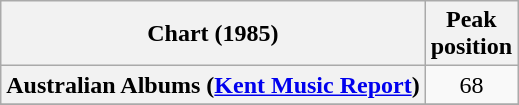<table class="wikitable sortable plainrowheaders">
<tr>
<th>Chart (1985)</th>
<th>Peak<br>position</th>
</tr>
<tr>
<th scope="row">Australian Albums (<a href='#'>Kent Music Report</a>)</th>
<td align="center">68</td>
</tr>
<tr>
</tr>
</table>
